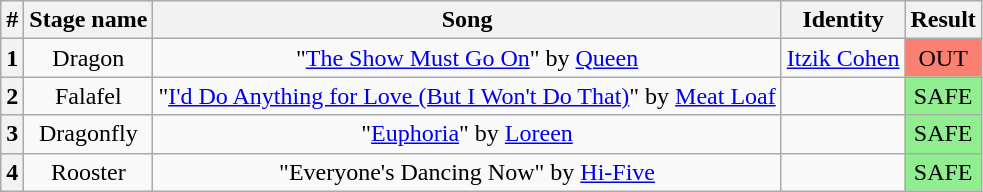<table class="wikitable plainrowheaders" style="text-align: center;">
<tr>
<th>#</th>
<th>Stage name</th>
<th>Song</th>
<th>Identity</th>
<th>Result</th>
</tr>
<tr>
<th>1</th>
<td>Dragon</td>
<td>"<a href='#'>The Show Must Go On</a>" by <a href='#'>Queen</a></td>
<td><a href='#'>Itzik Cohen</a></td>
<td bgcolor="salmon">OUT</td>
</tr>
<tr>
<th>2</th>
<td>Falafel</td>
<td>"<a href='#'>I'd Do Anything for Love (But I Won't Do That)</a>" by <a href='#'>Meat Loaf</a></td>
<td></td>
<td bgcolor="lightgreen">SAFE</td>
</tr>
<tr>
<th>3</th>
<td>Dragonfly</td>
<td>"<a href='#'>Euphoria</a>" by <a href='#'>Loreen</a></td>
<td></td>
<td bgcolor="lightgreen">SAFE</td>
</tr>
<tr>
<th>4</th>
<td>Rooster</td>
<td>"Everyone's Dancing Now" by <a href='#'>Hi-Five</a></td>
<td></td>
<td bgcolor="lightgreen">SAFE</td>
</tr>
</table>
